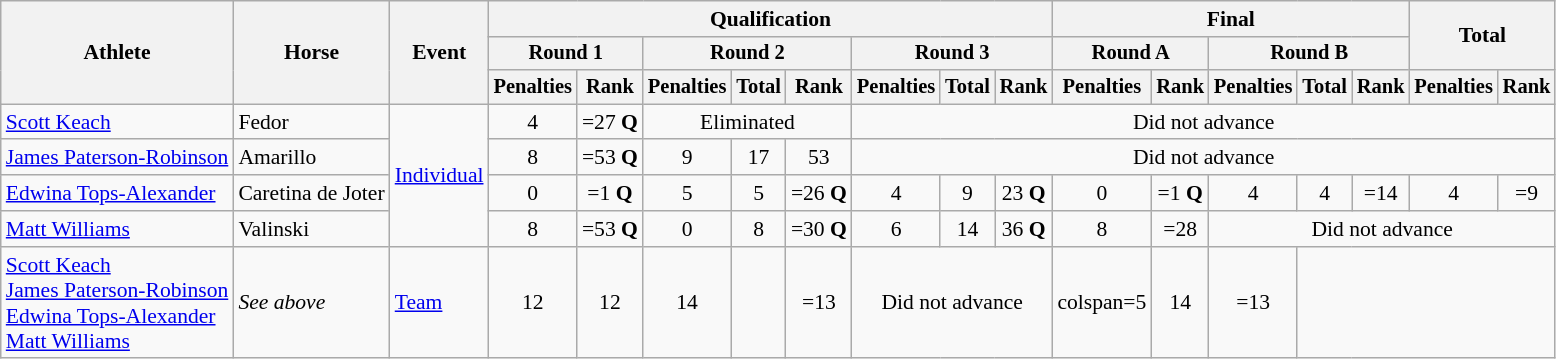<table class="wikitable" style="font-size:90%">
<tr>
<th rowspan="3">Athlete</th>
<th rowspan="3">Horse</th>
<th rowspan="3">Event</th>
<th colspan="8">Qualification</th>
<th colspan="5">Final</th>
<th rowspan=2 colspan="2">Total</th>
</tr>
<tr style="font-size:95%">
<th colspan="2">Round 1</th>
<th colspan="3">Round 2</th>
<th colspan="3">Round 3</th>
<th colspan="2">Round A</th>
<th colspan="3">Round B</th>
</tr>
<tr style="font-size:95%">
<th>Penalties</th>
<th>Rank</th>
<th>Penalties</th>
<th>Total</th>
<th>Rank</th>
<th>Penalties</th>
<th>Total</th>
<th>Rank</th>
<th>Penalties</th>
<th>Rank</th>
<th>Penalties</th>
<th>Total</th>
<th>Rank</th>
<th>Penalties</th>
<th>Rank</th>
</tr>
<tr align=center>
<td align=left><a href='#'>Scott Keach</a></td>
<td align=left>Fedor</td>
<td align=left rowspan=4><a href='#'>Individual</a></td>
<td>4</td>
<td>=27 <strong>Q</strong></td>
<td colspan=3>Eliminated</td>
<td colspan=10>Did not advance</td>
</tr>
<tr align=center>
<td align=left><a href='#'>James Paterson-Robinson</a></td>
<td align=left>Amarillo</td>
<td>8</td>
<td>=53 <strong>Q</strong></td>
<td>9</td>
<td>17</td>
<td>53</td>
<td colspan=10>Did not advance</td>
</tr>
<tr align=center>
<td align=left><a href='#'>Edwina Tops-Alexander</a></td>
<td align=left>Caretina de Joter</td>
<td>0</td>
<td>=1 <strong>Q</strong></td>
<td>5</td>
<td>5</td>
<td>=26 <strong>Q</strong></td>
<td>4</td>
<td>9</td>
<td>23 <strong>Q</strong></td>
<td>0</td>
<td>=1 <strong>Q</strong></td>
<td>4</td>
<td>4</td>
<td>=14</td>
<td>4</td>
<td>=9</td>
</tr>
<tr align=center>
<td align=left><a href='#'>Matt Williams</a></td>
<td align=left>Valinski</td>
<td>8</td>
<td>=53 <strong>Q</strong></td>
<td>0</td>
<td>8</td>
<td>=30 <strong>Q</strong></td>
<td>6</td>
<td>14</td>
<td>36 <strong>Q</strong></td>
<td>8</td>
<td>=28</td>
<td colspan=5>Did not advance</td>
</tr>
<tr align=center>
<td align=left><a href='#'>Scott Keach</a><br><a href='#'>James Paterson-Robinson</a><br><a href='#'>Edwina Tops-Alexander</a><br><a href='#'>Matt Williams</a></td>
<td align=left><em>See above</em></td>
<td align=left><a href='#'>Team</a></td>
<td>12</td>
<td>12</td>
<td>14</td>
<td></td>
<td>=13</td>
<td colspan=3>Did not advance</td>
<td>colspan=5 </td>
<td>14</td>
<td>=13</td>
</tr>
</table>
